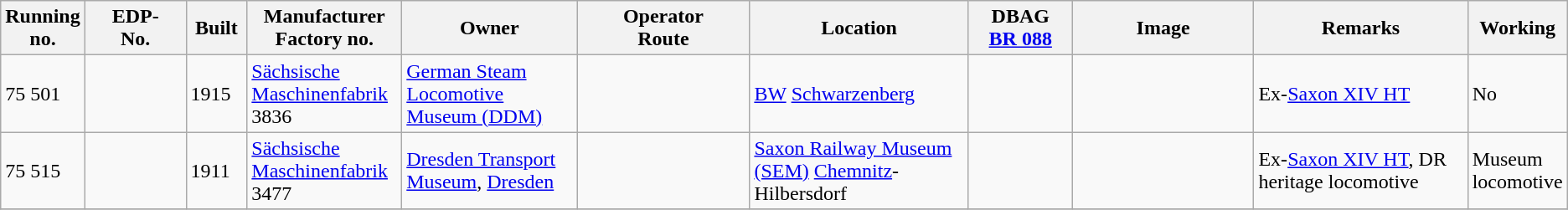<table class="wikitable" style="width="100%"; border:solid 1px #AAAAAA; background:#e3e3e3;">
<tr>
<th width="5%">Running<br>no.</th>
<th width="7%">EDP-<br>No.</th>
<th width="4%">Built</th>
<th width="10%">Manufacturer<br>Factory no.</th>
<th width="12%">Owner</th>
<th width="12%">Operator<br>Route</th>
<th width="15%">Location</th>
<th width="7%">DBAG<br><a href='#'>BR 088</a></th>
<th width="13%">Image</th>
<th width="20%">Remarks</th>
<th width="8%">Working</th>
</tr>
<tr>
<td>75 501</td>
<td></td>
<td>1915</td>
<td><a href='#'>Sächsische Maschinenfabrik</a><br>3836</td>
<td><a href='#'>German Steam Locomotive Museum (DDM)</a></td>
<td></td>
<td><a href='#'>BW</a> <a href='#'>Schwarzenberg</a></td>
<td></td>
<td></td>
<td>Ex-<a href='#'>Saxon XIV HT</a></td>
<td>No</td>
</tr>
<tr>
<td>75 515</td>
<td></td>
<td>1911</td>
<td><a href='#'>Sächsische Maschinenfabrik</a><br>3477</td>
<td><a href='#'>Dresden Transport Museum</a>, <a href='#'>Dresden</a></td>
<td></td>
<td><a href='#'>Saxon Railway Museum (SEM)</a> <a href='#'>Chemnitz</a>-Hilbersdorf</td>
<td></td>
<td></td>
<td>Ex-<a href='#'>Saxon XIV HT</a>, DR heritage locomotive</td>
<td>Museum locomotive</td>
</tr>
<tr>
</tr>
</table>
